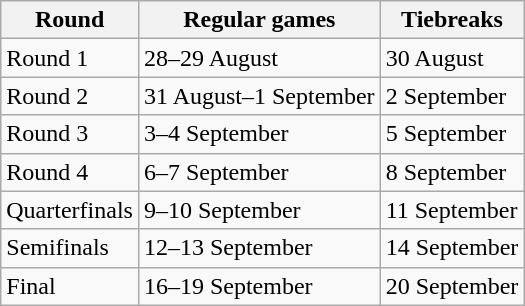<table class="wikitable">
<tr>
<th>Round</th>
<th>Regular games</th>
<th>Tiebreaks</th>
</tr>
<tr>
<td>Round 1</td>
<td>28–29 August</td>
<td>30 August</td>
</tr>
<tr>
<td>Round 2</td>
<td>31 August–1 September</td>
<td>2 September</td>
</tr>
<tr>
<td>Round 3</td>
<td>3–4 September</td>
<td>5 September</td>
</tr>
<tr>
<td>Round 4</td>
<td>6–7 September</td>
<td>8 September</td>
</tr>
<tr>
<td>Quarterfinals</td>
<td>9–10 September</td>
<td>11 September</td>
</tr>
<tr>
<td>Semifinals</td>
<td>12–13 September</td>
<td>14 September</td>
</tr>
<tr>
<td>Final</td>
<td>16–19 September</td>
<td>20 September</td>
</tr>
</table>
